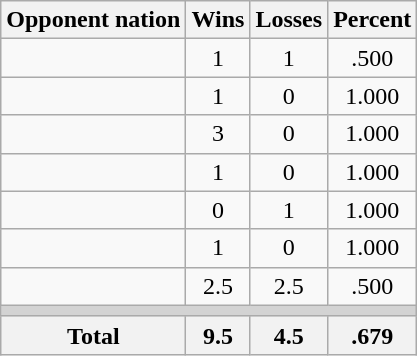<table class=wikitable>
<tr>
<th>Opponent nation</th>
<th>Wins</th>
<th>Losses</th>
<th>Percent</th>
</tr>
<tr align=center>
<td align=left></td>
<td>1</td>
<td>1</td>
<td>.500</td>
</tr>
<tr align=center>
<td align=left></td>
<td>1</td>
<td>0</td>
<td>1.000</td>
</tr>
<tr align=center>
<td align=left></td>
<td>3</td>
<td>0</td>
<td>1.000</td>
</tr>
<tr align=center>
<td align=left></td>
<td>1</td>
<td>0</td>
<td>1.000</td>
</tr>
<tr align=center>
<td align=left></td>
<td>0</td>
<td>1</td>
<td>1.000</td>
</tr>
<tr align=center>
<td align=left></td>
<td>1</td>
<td>0</td>
<td>1.000</td>
</tr>
<tr align=center>
<td align=left></td>
<td>2.5</td>
<td>2.5</td>
<td>.500</td>
</tr>
<tr>
<td colspan=4 bgcolor=lightgray></td>
</tr>
<tr>
<th>Total</th>
<th>9.5</th>
<th>4.5</th>
<th>.679</th>
</tr>
</table>
